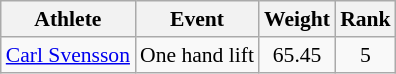<table class="wikitable" style="font-size:90%">
<tr>
<th>Athlete</th>
<th>Event</th>
<th>Weight</th>
<th>Rank</th>
</tr>
<tr>
<td><a href='#'>Carl Svensson</a></td>
<td rowspan=2>One hand lift</td>
<td align="center">65.45</td>
<td align="center">5</td>
</tr>
</table>
